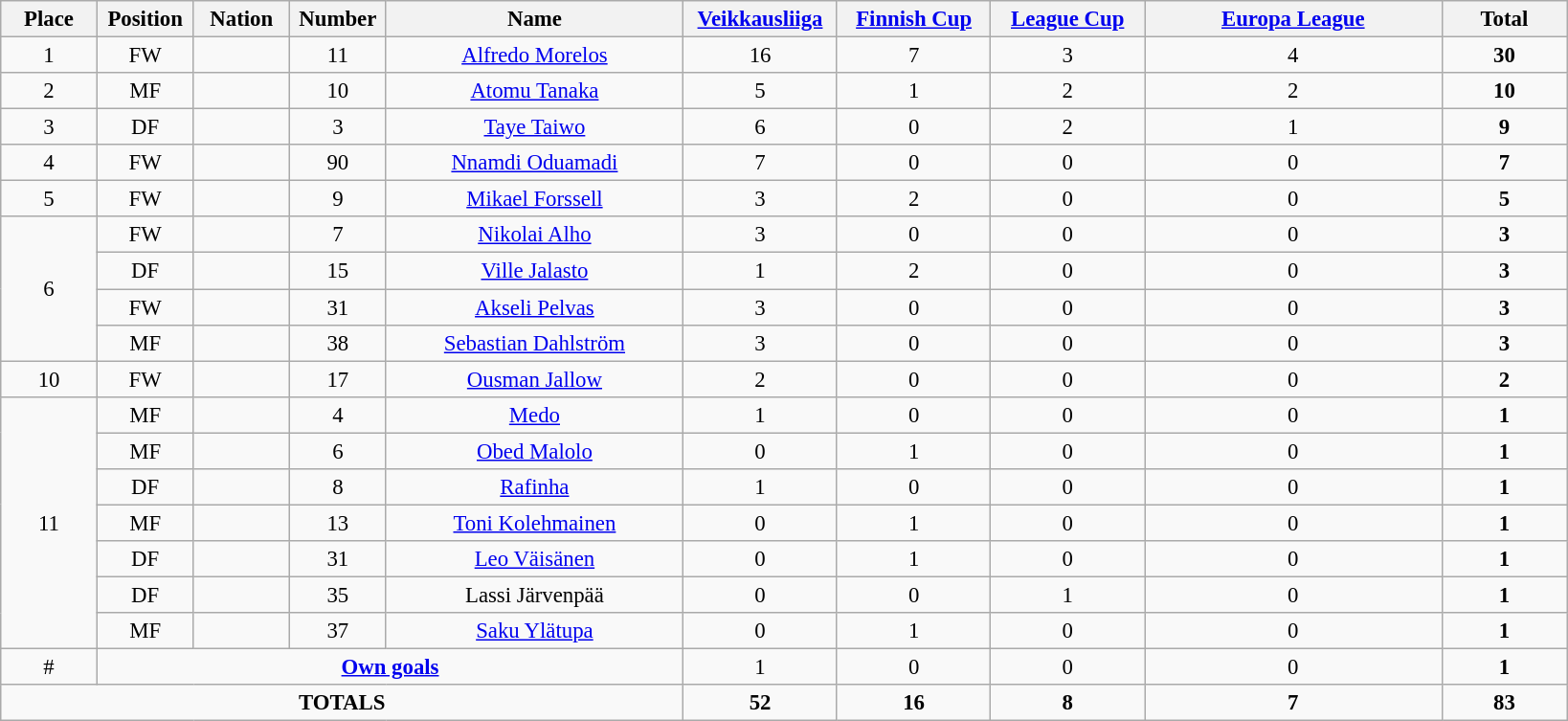<table class="wikitable" style="font-size: 95%; text-align: center;">
<tr>
<th width=60>Place</th>
<th width=60>Position</th>
<th width=60>Nation</th>
<th width=60>Number</th>
<th width=200>Name</th>
<th width=100><a href='#'>Veikkausliiga</a></th>
<th width=100><a href='#'>Finnish Cup</a></th>
<th width=100><a href='#'>League Cup</a></th>
<th width=200><a href='#'>Europa League</a></th>
<th width=80>Total</th>
</tr>
<tr>
<td>1</td>
<td>FW</td>
<td></td>
<td>11</td>
<td><a href='#'>Alfredo Morelos</a></td>
<td>16</td>
<td>7</td>
<td>3</td>
<td>4</td>
<td><strong>30</strong></td>
</tr>
<tr>
<td>2</td>
<td>MF</td>
<td></td>
<td>10</td>
<td><a href='#'>Atomu Tanaka</a></td>
<td>5</td>
<td>1</td>
<td>2</td>
<td>2</td>
<td><strong>10</strong></td>
</tr>
<tr>
<td>3</td>
<td>DF</td>
<td></td>
<td>3</td>
<td><a href='#'>Taye Taiwo</a></td>
<td>6</td>
<td>0</td>
<td>2</td>
<td>1</td>
<td><strong>9</strong></td>
</tr>
<tr>
<td>4</td>
<td>FW</td>
<td></td>
<td>90</td>
<td><a href='#'>Nnamdi Oduamadi</a></td>
<td>7</td>
<td>0</td>
<td>0</td>
<td>0</td>
<td><strong>7</strong></td>
</tr>
<tr>
<td>5</td>
<td>FW</td>
<td></td>
<td>9</td>
<td><a href='#'>Mikael Forssell</a></td>
<td>3</td>
<td>2</td>
<td>0</td>
<td>0</td>
<td><strong>5</strong></td>
</tr>
<tr>
<td rowspan="4">6</td>
<td>FW</td>
<td></td>
<td>7</td>
<td><a href='#'>Nikolai Alho</a></td>
<td>3</td>
<td>0</td>
<td>0</td>
<td>0</td>
<td><strong>3</strong></td>
</tr>
<tr>
<td>DF</td>
<td></td>
<td>15</td>
<td><a href='#'>Ville Jalasto</a></td>
<td>1</td>
<td>2</td>
<td>0</td>
<td>0</td>
<td><strong>3</strong></td>
</tr>
<tr>
<td>FW</td>
<td></td>
<td>31</td>
<td><a href='#'>Akseli Pelvas</a></td>
<td>3</td>
<td>0</td>
<td>0</td>
<td>0</td>
<td><strong>3</strong></td>
</tr>
<tr>
<td>MF</td>
<td></td>
<td>38</td>
<td><a href='#'>Sebastian Dahlström</a></td>
<td>3</td>
<td>0</td>
<td>0</td>
<td>0</td>
<td><strong>3</strong></td>
</tr>
<tr>
<td>10</td>
<td>FW</td>
<td></td>
<td>17</td>
<td><a href='#'>Ousman Jallow</a></td>
<td>2</td>
<td>0</td>
<td>0</td>
<td>0</td>
<td><strong>2</strong></td>
</tr>
<tr>
<td rowspan="7">11</td>
<td>MF</td>
<td></td>
<td>4</td>
<td><a href='#'>Medo</a></td>
<td>1</td>
<td>0</td>
<td>0</td>
<td>0</td>
<td><strong>1</strong></td>
</tr>
<tr>
<td>MF</td>
<td></td>
<td>6</td>
<td><a href='#'>Obed Malolo</a></td>
<td>0</td>
<td>1</td>
<td>0</td>
<td>0</td>
<td><strong>1</strong></td>
</tr>
<tr>
<td>DF</td>
<td></td>
<td>8</td>
<td><a href='#'>Rafinha</a></td>
<td>1</td>
<td>0</td>
<td>0</td>
<td>0</td>
<td><strong>1</strong></td>
</tr>
<tr>
<td>MF</td>
<td></td>
<td>13</td>
<td><a href='#'>Toni Kolehmainen</a></td>
<td>0</td>
<td>1</td>
<td>0</td>
<td>0</td>
<td><strong>1</strong></td>
</tr>
<tr>
<td>DF</td>
<td></td>
<td>31</td>
<td><a href='#'>Leo Väisänen</a></td>
<td>0</td>
<td>1</td>
<td>0</td>
<td>0</td>
<td><strong>1</strong></td>
</tr>
<tr>
<td>DF</td>
<td></td>
<td>35</td>
<td>Lassi Järvenpää</td>
<td>0</td>
<td>0</td>
<td>1</td>
<td>0</td>
<td><strong>1</strong></td>
</tr>
<tr>
<td>MF</td>
<td></td>
<td>37</td>
<td><a href='#'>Saku Ylätupa</a></td>
<td>0</td>
<td>1</td>
<td>0</td>
<td>0</td>
<td><strong>1</strong></td>
</tr>
<tr>
<td>#</td>
<td colspan="4"><strong><a href='#'>Own goals</a></strong></td>
<td>1</td>
<td>0</td>
<td>0</td>
<td>0</td>
<td><strong>1</strong></td>
</tr>
<tr>
<td colspan="5"><strong>TOTALS</strong></td>
<td><strong>52</strong></td>
<td><strong>16</strong></td>
<td><strong>8</strong></td>
<td><strong>7</strong></td>
<td><strong>83</strong></td>
</tr>
</table>
